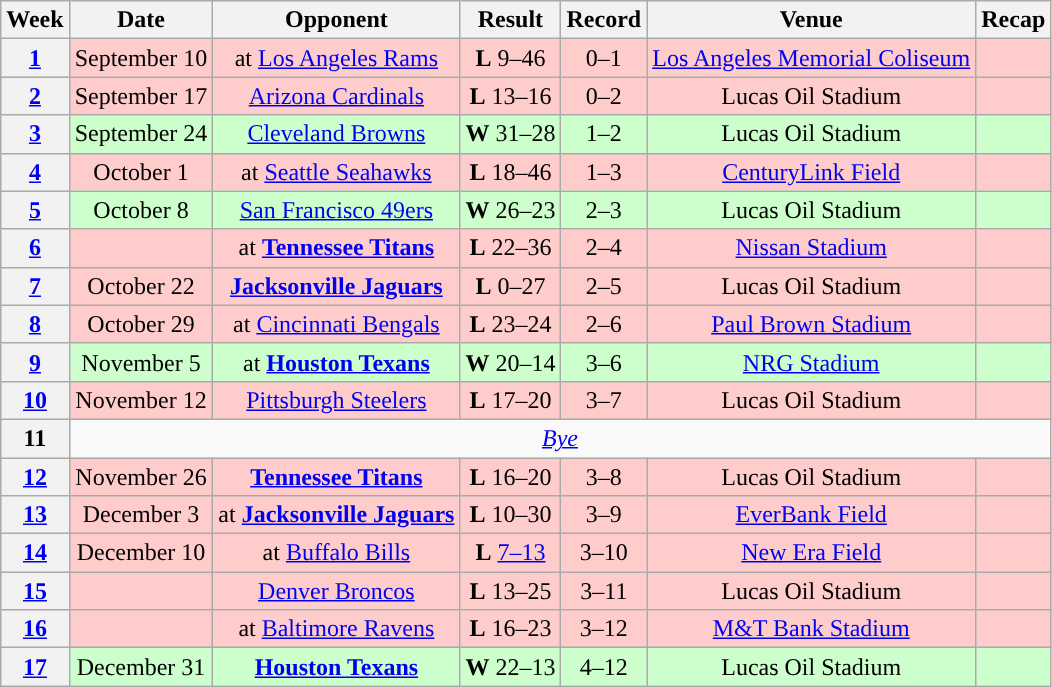<table class="wikitable" style="text-align:center">
<tr>
<th>Week</th>
<th>Date</th>
<th>Opponent</th>
<th>Result</th>
<th>Record</th>
<th>Venue</th>
<th>Recap</th>
</tr>
<tr style="background:#fcc">
<th><a href='#'>1</a></th>
<td>September 10</td>
<td>at  <a href='#'>Los Angeles Rams</a></td>
<td><strong>L</strong> 9–46</td>
<td>0–1</td>
<td><a href='#'>Los Angeles Memorial Coliseum</a></td>
<td></td>
</tr>
<tr style="background:#fcc">
<th><a href='#'>2</a></th>
<td>September 17</td>
<td><a href='#'>Arizona Cardinals</a></td>
<td><strong>L</strong> 13–16 </td>
<td>0–2</td>
<td>Lucas Oil Stadium</td>
<td></td>
</tr>
<tr style="background:#cfc">
<th><a href='#'>3</a></th>
<td>September 24</td>
<td><a href='#'>Cleveland Browns</a></td>
<td><strong>W</strong> 31–28</td>
<td>1–2</td>
<td>Lucas Oil Stadium</td>
<td></td>
</tr>
<tr style="background:#fcc">
<th><a href='#'>4</a></th>
<td>October 1</td>
<td>at <a href='#'>Seattle Seahawks</a></td>
<td><strong>L</strong> 18–46</td>
<td>1–3</td>
<td><a href='#'>CenturyLink Field</a></td>
<td></td>
</tr>
<tr style="background:#cfc">
<th><a href='#'>5</a></th>
<td>October 8</td>
<td><a href='#'>San Francisco 49ers</a></td>
<td><strong>W</strong> 26–23 </td>
<td>2–3</td>
<td>Lucas Oil Stadium</td>
<td></td>
</tr>
<tr style="background:#fcc">
<th><a href='#'>6</a></th>
<td></td>
<td>at <strong><a href='#'>Tennessee Titans</a></strong></td>
<td><strong>L</strong> 22–36</td>
<td>2–4</td>
<td><a href='#'>Nissan Stadium</a></td>
<td></td>
</tr>
<tr style="background:#fcc">
<th><a href='#'>7</a></th>
<td>October 22</td>
<td><strong><a href='#'>Jacksonville Jaguars</a></strong></td>
<td><strong>L</strong> 0–27</td>
<td>2–5</td>
<td>Lucas Oil Stadium</td>
<td></td>
</tr>
<tr style="background:#fcc">
<th><a href='#'>8</a></th>
<td>October 29</td>
<td>at <a href='#'>Cincinnati Bengals</a></td>
<td><strong>L</strong> 23–24</td>
<td>2–6</td>
<td><a href='#'>Paul Brown Stadium</a></td>
<td></td>
</tr>
<tr style="background:#cfc">
<th><a href='#'>9</a></th>
<td>November 5</td>
<td>at <strong><a href='#'>Houston Texans</a></strong></td>
<td><strong>W</strong> 20–14</td>
<td>3–6</td>
<td><a href='#'>NRG Stadium</a></td>
<td></td>
</tr>
<tr style="background:#fcc">
<th><a href='#'>10</a></th>
<td>November 12</td>
<td><a href='#'>Pittsburgh Steelers</a></td>
<td><strong>L</strong> 17–20</td>
<td>3–7</td>
<td>Lucas Oil Stadium</td>
<td></td>
</tr>
<tr>
<th>11</th>
<td colspan="6"><em><a href='#'>Bye</a></em></td>
</tr>
<tr style="background:#fcc">
<th><a href='#'>12</a></th>
<td>November 26</td>
<td><strong><a href='#'>Tennessee Titans</a></strong></td>
<td><strong>L</strong> 16–20</td>
<td>3–8</td>
<td>Lucas Oil Stadium</td>
<td></td>
</tr>
<tr style="background:#fcc">
<th><a href='#'>13</a></th>
<td>December 3</td>
<td>at <strong><a href='#'>Jacksonville Jaguars</a></strong></td>
<td><strong>L</strong> 10–30</td>
<td>3–9</td>
<td><a href='#'>EverBank Field</a></td>
<td></td>
</tr>
<tr style="background:#fcc">
<th><a href='#'>14</a></th>
<td>December 10</td>
<td>at <a href='#'>Buffalo Bills</a></td>
<td><strong>L</strong> <a href='#'>7–13 </a></td>
<td>3–10</td>
<td><a href='#'>New Era Field</a></td>
<td></td>
</tr>
<tr style="background:#fcc">
<th><a href='#'>15</a></th>
<td></td>
<td><a href='#'>Denver Broncos</a></td>
<td><strong>L</strong> 13–25</td>
<td>3–11</td>
<td>Lucas Oil Stadium</td>
<td></td>
</tr>
<tr style="background:#fcc">
<th><a href='#'>16</a></th>
<td></td>
<td>at <a href='#'>Baltimore Ravens</a></td>
<td><strong>L</strong> 16–23</td>
<td>3–12</td>
<td><a href='#'>M&T Bank Stadium</a></td>
<td></td>
</tr>
<tr style="background:#cfc">
<th><a href='#'>17</a></th>
<td>December 31</td>
<td><strong><a href='#'>Houston Texans</a></strong></td>
<td><strong>W</strong> 22–13</td>
<td>4–12</td>
<td>Lucas Oil Stadium</td>
<td></td>
</tr>
</table>
